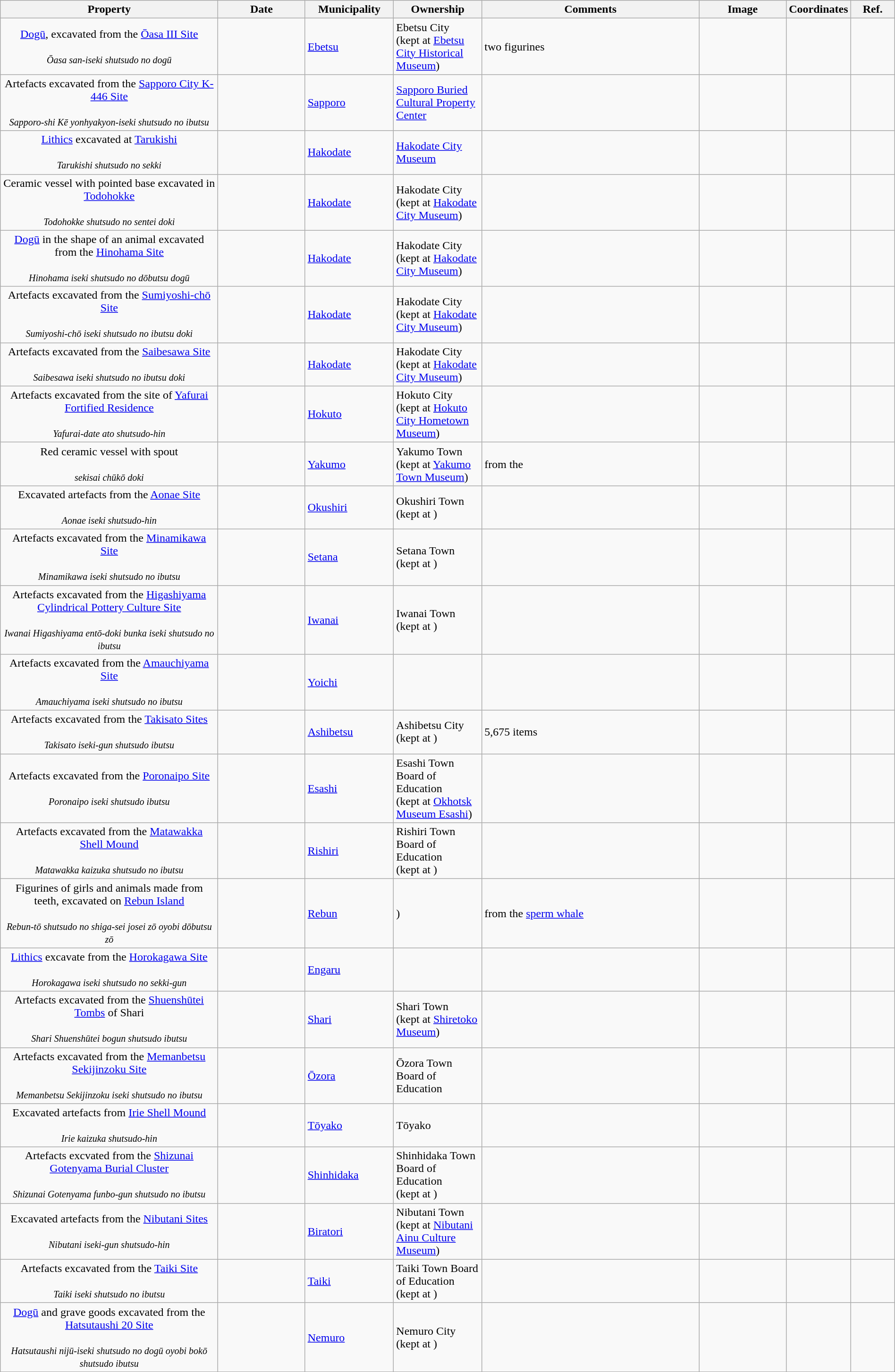<table class="wikitable sortable"  style="width:100%;">
<tr>
<th width="25%" align="left">Property</th>
<th width="10%" align="left">Date</th>
<th width="10%" align="left">Municipality</th>
<th width="10%" align="left">Ownership</th>
<th width="25%" align="left" class="unsortable">Comments</th>
<th width="10%" align="left" class="unsortable">Image</th>
<th width="5%" align="left" class="unsortable">Coordinates</th>
<th width="5%" align="left" class="unsortable">Ref.</th>
</tr>
<tr>
<td align="center"><a href='#'>Dogū</a>, excavated from the <a href='#'>Ōasa III Site</a><br><br><small><em>Ōasa san-iseki shutsudo no dogū</em></small></td>
<td></td>
<td><a href='#'>Ebetsu</a></td>
<td>Ebetsu City<br>(kept at <a href='#'>Ebetsu City Historical Museum</a>)</td>
<td>two figurines</td>
<td></td>
<td></td>
<td></td>
</tr>
<tr>
<td align="center">Artefacts excavated from the <a href='#'>Sapporo City K-446 Site</a><br><br><small><em>Sapporo-shi Kē yonhyakyon-iseki shutsudo no ibutsu</em></small></td>
<td></td>
<td><a href='#'>Sapporo</a></td>
<td><a href='#'>Sapporo Buried Cultural Property Center</a></td>
<td></td>
<td></td>
<td></td>
<td></td>
</tr>
<tr>
<td align="center"><a href='#'>Lithics</a> excavated at <a href='#'>Tarukishi</a><br><br><small><em>Tarukishi shutsudo no sekki</em></small></td>
<td></td>
<td><a href='#'>Hakodate</a></td>
<td><a href='#'>Hakodate City Museum</a></td>
<td></td>
<td></td>
<td></td>
<td></td>
</tr>
<tr>
<td align="center">Ceramic vessel with pointed base excavated in <a href='#'>Todohokke</a><br><br><small><em>Todohokke shutsudo no sentei doki</em></small></td>
<td></td>
<td><a href='#'>Hakodate</a></td>
<td>Hakodate City<br>(kept at <a href='#'>Hakodate City Museum</a>)</td>
<td></td>
<td></td>
<td></td>
<td></td>
</tr>
<tr>
<td align="center"><a href='#'>Dogū</a> in the shape of an animal excavated from the <a href='#'>Hinohama Site</a><br><br><small><em>Hinohama iseki shutsudo no dōbutsu dogū</em></small></td>
<td></td>
<td><a href='#'>Hakodate</a></td>
<td>Hakodate City<br>(kept at <a href='#'>Hakodate City Museum</a>)</td>
<td></td>
<td></td>
<td></td>
<td></td>
</tr>
<tr>
<td align="center">Artefacts excavated from the <a href='#'>Sumiyoshi-chō Site</a><br><br><small><em>Sumiyoshi-chō iseki shutsudo no ibutsu doki</em></small></td>
<td></td>
<td><a href='#'>Hakodate</a></td>
<td>Hakodate City<br>(kept at <a href='#'>Hakodate City Museum</a>)</td>
<td></td>
<td></td>
<td></td>
<td></td>
</tr>
<tr>
<td align="center">Artefacts excavated from the <a href='#'>Saibesawa Site</a><br><br><small><em>Saibesawa iseki shutsudo no ibutsu doki</em></small></td>
<td></td>
<td><a href='#'>Hakodate</a></td>
<td>Hakodate City<br>(kept at <a href='#'>Hakodate City Museum</a>)</td>
<td></td>
<td></td>
<td></td>
<td></td>
</tr>
<tr>
<td align="center">Artefacts excavated from the site of <a href='#'>Yafurai Fortified Residence</a><br><br><small><em>Yafurai-date ato shutsudo-hin</em></small></td>
<td></td>
<td><a href='#'>Hokuto</a></td>
<td>Hokuto City<br>(kept at <a href='#'>Hokuto City Hometown Museum</a>)</td>
<td></td>
<td></td>
<td></td>
<td></td>
</tr>
<tr>
<td align="center">Red ceramic vessel with spout<br><br><small><em>sekisai chūkō doki</em></small></td>
<td></td>
<td><a href='#'>Yakumo</a></td>
<td>Yakumo Town<br>(kept at <a href='#'>Yakumo Town Museum</a>)</td>
<td>from the </td>
<td></td>
<td></td>
<td></td>
</tr>
<tr>
<td align="center">Excavated artefacts from the <a href='#'>Aonae Site</a><br><br><small><em>Aonae iseki shutsudo-hin</em></small></td>
<td></td>
<td><a href='#'>Okushiri</a></td>
<td>Okushiri Town<br>(kept at )</td>
<td></td>
<td></td>
<td></td>
<td></td>
</tr>
<tr>
<td align="center">Artefacts excavated from the <a href='#'>Minamikawa Site</a><br><br><small><em>Minamikawa iseki shutsudo no ibutsu</em></small></td>
<td></td>
<td><a href='#'>Setana</a></td>
<td>Setana Town<br>(kept at )</td>
<td></td>
<td></td>
<td></td>
<td></td>
</tr>
<tr>
<td align="center">Artefacts excavated from the <a href='#'>Higashiyama Cylindrical Pottery Culture Site</a><br><br><small><em>Iwanai Higashiyama entō-doki bunka iseki shutsudo no ibutsu</em></small></td>
<td></td>
<td><a href='#'>Iwanai</a></td>
<td>Iwanai Town<br>(kept at )</td>
<td></td>
<td></td>
<td></td>
<td></td>
</tr>
<tr>
<td align="center">Artefacts excavated from the <a href='#'>Amauchiyama Site</a><br><br><small><em>Amauchiyama iseki shutsudo no ibutsu</em></small></td>
<td></td>
<td><a href='#'>Yoichi</a></td>
<td></td>
<td></td>
<td></td>
<td></td>
<td></td>
</tr>
<tr>
<td align="center">Artefacts excavated from the <a href='#'>Takisato Sites</a><br><br><small><em>Takisato iseki-gun shutsudo ibutsu</em></small></td>
<td></td>
<td><a href='#'>Ashibetsu</a></td>
<td>Ashibetsu City<br>(kept at )</td>
<td>5,675 items</td>
<td></td>
<td></td>
<td></td>
</tr>
<tr>
<td align="center">Artefacts excavated from the <a href='#'>Poronaipo Site</a><br><br><small><em>Poronaipo iseki shutsudo ibutsu</em></small></td>
<td></td>
<td><a href='#'>Esashi</a></td>
<td>Esashi Town Board of Education<br>(kept at <a href='#'>Okhotsk Museum Esashi</a>)</td>
<td></td>
<td></td>
<td></td>
<td></td>
</tr>
<tr>
<td align="center">Artefacts excavated from the <a href='#'>Matawakka Shell Mound</a><br><br><small><em>Matawakka kaizuka shutsudo no ibutsu</em></small></td>
<td></td>
<td><a href='#'>Rishiri</a></td>
<td>Rishiri Town Board of Education<br>(kept at )</td>
<td></td>
<td></td>
<td></td>
<td></td>
</tr>
<tr>
<td align="center">Figurines of girls and animals made from teeth, excavated on <a href='#'>Rebun Island</a><br><br><small><em>Rebun-tō shutsudo no shiga-sei josei zō oyobi dōbutsu zō</em></small></td>
<td></td>
<td><a href='#'>Rebun</a></td>
<td>)</td>
<td>from the <a href='#'>sperm whale</a></td>
<td></td>
<td></td>
<td></td>
</tr>
<tr>
<td align="center"><a href='#'>Lithics</a> excavate from the <a href='#'>Horokagawa Site</a><br><br><small><em>Horokagawa iseki shutsudo no sekki-gun</em></small></td>
<td></td>
<td><a href='#'>Engaru</a></td>
<td></td>
<td></td>
<td></td>
<td></td>
<td></td>
</tr>
<tr>
<td align="center">Artefacts excavated from the <a href='#'>Shuenshūtei Tombs</a> of Shari<br><br><small><em>Shari Shuenshūtei bogun shutsudo ibutsu</em></small></td>
<td></td>
<td><a href='#'>Shari</a></td>
<td>Shari Town<br>(kept at <a href='#'>Shiretoko Museum</a>)</td>
<td></td>
<td></td>
<td></td>
<td></td>
</tr>
<tr>
<td align="center">Artefacts excavated from the <a href='#'>Memanbetsu Sekijinzoku Site</a><br><br><small><em>Memanbetsu Sekijinzoku iseki shutsudo no ibutsu</em></small></td>
<td></td>
<td><a href='#'>Ōzora</a></td>
<td>Ōzora Town Board of Education</td>
<td></td>
<td></td>
<td></td>
<td></td>
</tr>
<tr>
<td align="center">Excavated artefacts from <a href='#'>Irie Shell Mound</a><br><br><small><em>Irie kaizuka shutsudo-hin</em></small></td>
<td></td>
<td><a href='#'>Tōyako</a></td>
<td>Tōyako</td>
<td></td>
<td></td>
<td></td>
<td></td>
</tr>
<tr>
<td align="center">Artefacts excvated from the <a href='#'>Shizunai Gotenyama Burial Cluster</a><br><br><small><em>Shizunai Gotenyama funbo-gun shutsudo no ibutsu</em></small></td>
<td></td>
<td><a href='#'>Shinhidaka</a></td>
<td>Shinhidaka Town Board of Education<br>(kept at )</td>
<td></td>
<td></td>
<td></td>
<td></td>
</tr>
<tr>
<td align="center">Excavated artefacts from the <a href='#'>Nibutani Sites</a><br><br><small><em>Nibutani iseki-gun shutsudo-hin</em></small></td>
<td></td>
<td><a href='#'>Biratori</a></td>
<td>Nibutani Town<br>(kept at <a href='#'>Nibutani Ainu Culture Museum</a>)</td>
<td></td>
<td></td>
<td></td>
<td></td>
</tr>
<tr>
<td align="center">Artefacts excavated from the <a href='#'>Taiki Site</a><br><br><small><em>Taiki iseki shutsudo no ibutsu</em></small></td>
<td></td>
<td><a href='#'>Taiki</a></td>
<td>Taiki Town Board of Education<br>(kept at )</td>
<td></td>
<td></td>
<td></td>
<td></td>
</tr>
<tr>
<td align="center"><a href='#'>Dogū</a> and grave goods excavated from the <a href='#'>Hatsutaushi 20 Site</a><br><br><small><em>Hatsutaushi nijū-iseki shutsudo no dogū oyobi bokō shutsudo ibutsu</em></small></td>
<td></td>
<td><a href='#'>Nemuro</a></td>
<td>Nemuro City<br>(kept at )</td>
<td></td>
<td></td>
<td></td>
<td></td>
</tr>
<tr>
</tr>
</table>
